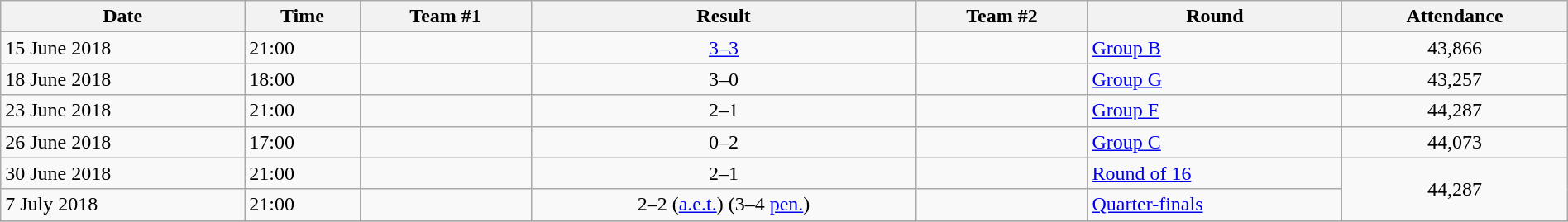<table class="wikitable" style="text-align:left; width:100%;">
<tr>
<th>Date</th>
<th>Time</th>
<th>Team #1</th>
<th>Result</th>
<th>Team #2</th>
<th>Round</th>
<th>Attendance</th>
</tr>
<tr>
<td>15 June 2018</td>
<td>21:00</td>
<td></td>
<td style="text-align:center;"><a href='#'>3–3</a></td>
<td></td>
<td><a href='#'>Group B</a></td>
<td style="text-align:center;">43,866</td>
</tr>
<tr>
<td>18 June 2018</td>
<td>18:00</td>
<td></td>
<td style="text-align:center;">3–0</td>
<td></td>
<td><a href='#'>Group G</a></td>
<td style="text-align:center;">43,257</td>
</tr>
<tr>
<td>23 June 2018</td>
<td>21:00</td>
<td></td>
<td style="text-align:center;">2–1</td>
<td></td>
<td><a href='#'>Group F</a></td>
<td style="text-align:center;">44,287</td>
</tr>
<tr>
<td>26 June 2018</td>
<td>17:00</td>
<td></td>
<td style="text-align:center;">0–2</td>
<td></td>
<td><a href='#'>Group C</a></td>
<td style="text-align:center;">44,073</td>
</tr>
<tr>
<td>30 June 2018</td>
<td>21:00</td>
<td></td>
<td style="text-align:center;">2–1</td>
<td></td>
<td><a href='#'>Round of 16</a></td>
<td rowspan="2" style="text-align:center;">44,287</td>
</tr>
<tr>
<td>7 July 2018</td>
<td>21:00</td>
<td></td>
<td style="text-align:center;">2–2 (<a href='#'>a.e.t.</a>) (3–4 <a href='#'>pen.</a>)</td>
<td></td>
<td><a href='#'>Quarter-finals</a></td>
</tr>
<tr>
</tr>
</table>
